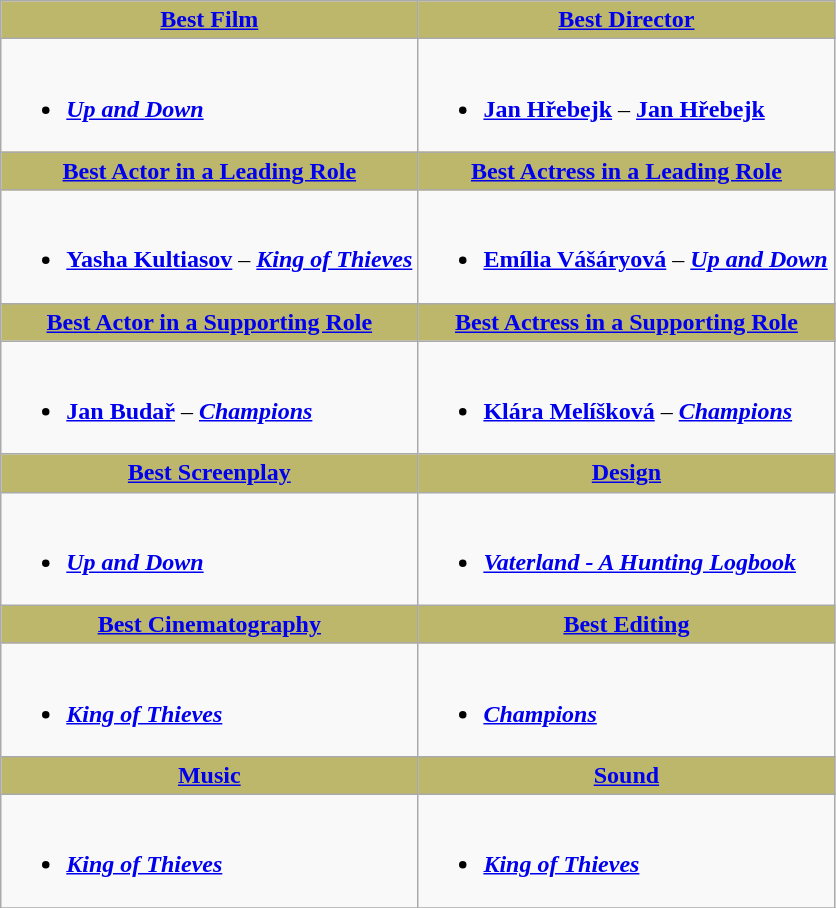<table class=wikitable>
<tr>
<th style="background:#BDB76B; width: 50%"><a href='#'>Best Film</a></th>
<th style="background:#BDB76B; width: 50%"><a href='#'>Best Director</a></th>
</tr>
<tr>
<td valign="top"><br><ul><li><strong><em><a href='#'>Up and Down</a></em></strong></li></ul></td>
<td valign="top"><br><ul><li><strong><a href='#'>Jan Hřebejk</a></strong> – <strong><a href='#'>Jan Hřebejk</a></strong></li></ul></td>
</tr>
<tr>
<th style="background:#BDB76B;"><a href='#'>Best Actor in a Leading Role</a></th>
<th style="background:#BDB76B;"><a href='#'>Best Actress in a Leading Role</a></th>
</tr>
<tr>
<td valign="top"><br><ul><li><strong><a href='#'>Yasha Kultiasov</a></strong> – <strong><em><a href='#'>King of Thieves</a></em></strong></li></ul></td>
<td valign="top"><br><ul><li><strong><a href='#'>Emília Vášáryová</a></strong> – <strong><em><a href='#'>Up and Down</a></em></strong></li></ul></td>
</tr>
<tr>
<th style="background:#BDB76B;"><a href='#'>Best Actor in a Supporting Role</a></th>
<th style="background:#BDB76B;"><a href='#'>Best Actress in a Supporting Role</a></th>
</tr>
<tr>
<td valign="top"><br><ul><li><strong><a href='#'>Jan Budař</a></strong> – <strong><em><a href='#'>Champions</a></em></strong></li></ul></td>
<td valign="top"><br><ul><li><strong><a href='#'>Klára Melíšková</a></strong> – <strong><em><a href='#'>Champions</a></em></strong></li></ul></td>
</tr>
<tr>
<th style="background:#BDB76B;"><a href='#'>Best Screenplay</a></th>
<th style="background:#BDB76B;"><a href='#'>Design</a></th>
</tr>
<tr>
<td valign="top"><br><ul><li><strong><em><a href='#'>Up and Down</a></em></strong></li></ul></td>
<td valign="top"><br><ul><li><strong><em><a href='#'>Vaterland - A Hunting Logbook</a></em></strong></li></ul></td>
</tr>
<tr>
<th style="background:#BDB76B;"><a href='#'>Best Cinematography</a></th>
<th style="background:#BDB76B;"><a href='#'>Best Editing</a></th>
</tr>
<tr>
<td valign="top"><br><ul><li><strong><em><a href='#'>King of Thieves</a></em></strong></li></ul></td>
<td valign="top"><br><ul><li><strong><em><a href='#'>Champions</a></em></strong></li></ul></td>
</tr>
<tr>
<th style="background:#BDB76B;"><a href='#'>Music</a></th>
<th style="background:#BDB76B;"><a href='#'>Sound</a></th>
</tr>
<tr>
<td valign="top"><br><ul><li><strong><em><a href='#'>King of Thieves</a></em></strong></li></ul></td>
<td valign="top"><br><ul><li><strong><em><a href='#'>King of Thieves</a></em></strong></li></ul></td>
</tr>
<tr>
</tr>
</table>
